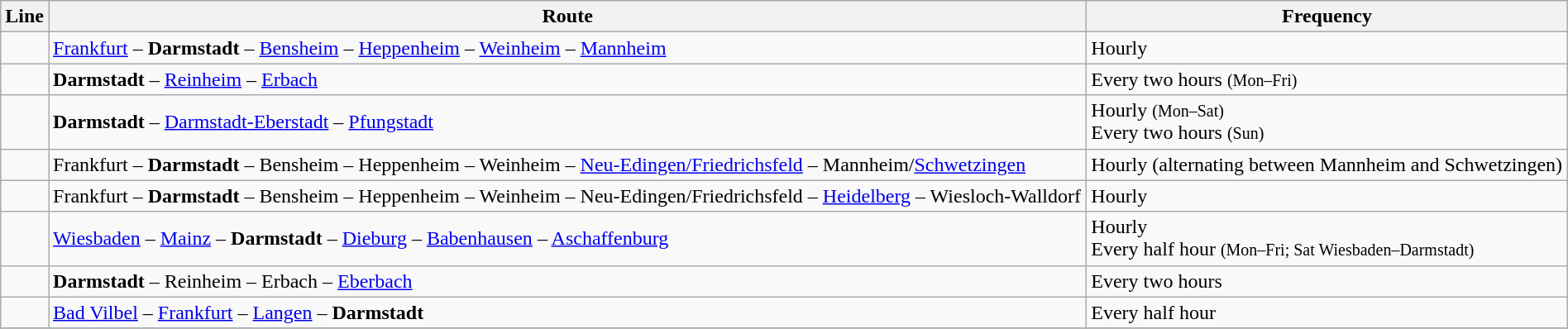<table class="wikitable" width="100%">
<tr class="hintergrundfarbe5">
<th>Line</th>
<th>Route</th>
<th>Frequency</th>
</tr>
<tr>
<td></td>
<td><a href='#'>Frankfurt</a> – <strong>Darmstadt</strong> – <a href='#'>Bensheim</a> – <a href='#'>Heppenheim</a> – <a href='#'>Weinheim</a> – <a href='#'>Mannheim</a></td>
<td>Hourly</td>
</tr>
<tr>
<td></td>
<td><strong>Darmstadt</strong> –  <a href='#'>Reinheim</a> –  <a href='#'>Erbach</a></td>
<td>Every two hours <small>(Mon–Fri)</small></td>
</tr>
<tr>
<td></td>
<td><strong>Darmstadt</strong> – <a href='#'>Darmstadt-Eberstadt</a> – <a href='#'>Pfungstadt</a></td>
<td>Hourly <small>(Mon–Sat)</small><br>Every two hours <small>(Sun)</small></td>
</tr>
<tr>
<td></td>
<td>Frankfurt – <strong>Darmstadt</strong> – Bensheim – Heppenheim – Weinheim – <a href='#'>Neu-Edingen/Friedrichsfeld</a> – Mannheim/<a href='#'>Schwetzingen</a></td>
<td>Hourly (alternating between Mannheim and Schwetzingen)</td>
</tr>
<tr>
<td></td>
<td>Frankfurt – <strong>Darmstadt</strong> – Bensheim – Heppenheim – Weinheim – Neu-Edingen/Friedrichsfeld – <a href='#'>Heidelberg</a> – Wiesloch-Walldorf</td>
<td>Hourly</td>
</tr>
<tr>
<td></td>
<td><a href='#'>Wiesbaden</a> – <a href='#'>Mainz</a> –  <strong>Darmstadt</strong> – <a href='#'>Dieburg</a> – <a href='#'>Babenhausen</a> – <a href='#'>Aschaffenburg</a></td>
<td>Hourly<br>Every half hour <small>(Mon–Fri; Sat Wiesbaden–Darmstadt)</small></td>
</tr>
<tr>
<td></td>
<td><strong>Darmstadt</strong> –  Reinheim –  Erbach – <a href='#'>Eberbach</a></td>
<td>Every two hours</td>
</tr>
<tr>
<td></td>
<td> <a href='#'>Bad Vilbel</a> –  <a href='#'>Frankfurt</a> –  <a href='#'>Langen</a> – <strong>Darmstadt</strong></td>
<td>Every half hour</td>
</tr>
<tr>
</tr>
</table>
